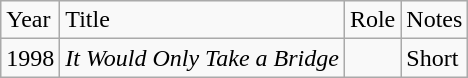<table class="wikitable sortable">
<tr>
<td>Year</td>
<td>Title</td>
<td>Role</td>
<td>Notes</td>
</tr>
<tr>
<td>1998</td>
<td><em>It Would Only Take a Bridge</em></td>
<td></td>
<td>Short</td>
</tr>
</table>
